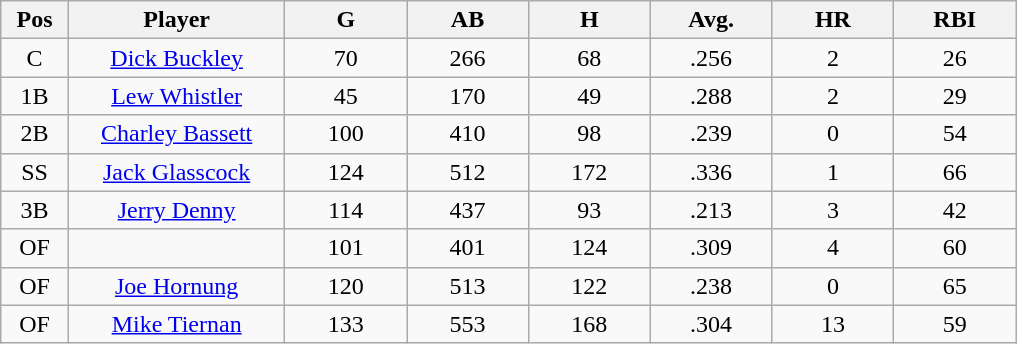<table class="wikitable sortable">
<tr>
<th bgcolor="#DDDDFF" width="5%">Pos</th>
<th bgcolor="#DDDDFF" width="16%">Player</th>
<th bgcolor="#DDDDFF" width="9%">G</th>
<th bgcolor="#DDDDFF" width="9%">AB</th>
<th bgcolor="#DDDDFF" width="9%">H</th>
<th bgcolor="#DDDDFF" width="9%">Avg.</th>
<th bgcolor="#DDDDFF" width="9%">HR</th>
<th bgcolor="#DDDDFF" width="9%">RBI</th>
</tr>
<tr align="center">
<td>C</td>
<td><a href='#'>Dick Buckley</a></td>
<td>70</td>
<td>266</td>
<td>68</td>
<td>.256</td>
<td>2</td>
<td>26</td>
</tr>
<tr align=center>
<td>1B</td>
<td><a href='#'>Lew Whistler</a></td>
<td>45</td>
<td>170</td>
<td>49</td>
<td>.288</td>
<td>2</td>
<td>29</td>
</tr>
<tr align=center>
<td>2B</td>
<td><a href='#'>Charley Bassett</a></td>
<td>100</td>
<td>410</td>
<td>98</td>
<td>.239</td>
<td>0</td>
<td>54</td>
</tr>
<tr align=center>
<td>SS</td>
<td><a href='#'>Jack Glasscock</a></td>
<td>124</td>
<td>512</td>
<td>172</td>
<td>.336</td>
<td>1</td>
<td>66</td>
</tr>
<tr align=center>
<td>3B</td>
<td><a href='#'>Jerry Denny</a></td>
<td>114</td>
<td>437</td>
<td>93</td>
<td>.213</td>
<td>3</td>
<td>42</td>
</tr>
<tr align=center>
<td>OF</td>
<td></td>
<td>101</td>
<td>401</td>
<td>124</td>
<td>.309</td>
<td>4</td>
<td>60</td>
</tr>
<tr align="center">
<td>OF</td>
<td><a href='#'>Joe Hornung</a></td>
<td>120</td>
<td>513</td>
<td>122</td>
<td>.238</td>
<td>0</td>
<td>65</td>
</tr>
<tr align=center>
<td>OF</td>
<td><a href='#'>Mike Tiernan</a></td>
<td>133</td>
<td>553</td>
<td>168</td>
<td>.304</td>
<td>13</td>
<td>59</td>
</tr>
</table>
